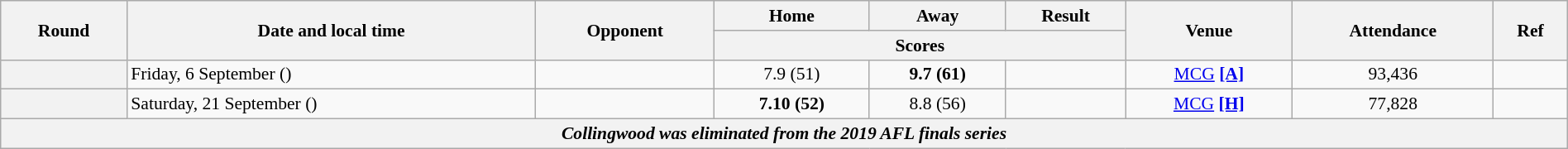<table class="wikitable plainrowheaders" style="font-size:90%; width:100%; text-align:center;">
<tr>
<th scope="col" rowspan="2">Round</th>
<th scope="col" rowspan="2">Date and local time</th>
<th scope="col" rowspan="2">Opponent</th>
<th scope="col">Home</th>
<th scope="col">Away</th>
<th scope="col">Result</th>
<th scope="col" rowspan="2">Venue</th>
<th scope="col" rowspan="2">Attendance</th>
<th scope="col" rowspan="2">Ref</th>
</tr>
<tr>
<th scope="col" colspan="3">Scores</th>
</tr>
<tr>
<th scope="row"></th>
<td align=left>Friday, 6 September ()</td>
<td align=left></td>
<td>7.9 (51)</td>
<td><strong>9.7 (61)</strong></td>
<td></td>
<td><a href='#'>MCG</a> <a href='#'><strong>[A]</strong></a></td>
<td>93,436</td>
<td></td>
</tr>
<tr>
<th scope="row"></th>
<td align=left>Saturday, 21 September ()</td>
<td align=left></td>
<td><strong>7.10 (52)</strong></td>
<td>8.8 (56)</td>
<td></td>
<td><a href='#'>MCG</a> <a href='#'><strong>[H]</strong></a></td>
<td>77,828</td>
<td></td>
</tr>
<tr>
<th colspan=9><span><em>Collingwood was eliminated from the 2019 AFL finals series</em></span></th>
</tr>
</table>
